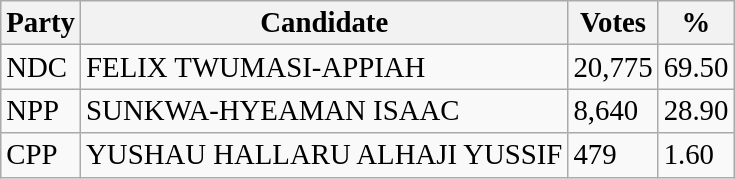<table class="wikitable">
<tr>
<th><big>Party</big></th>
<th><big>Candidate</big></th>
<th><big>Votes</big></th>
<th><big>%</big></th>
</tr>
<tr>
<td><big>NDC</big></td>
<td><big>FELIX TWUMASI-APPIAH</big></td>
<td><big>20,775</big></td>
<td><big>69.50</big></td>
</tr>
<tr>
<td><big>NPP</big></td>
<td><big>SUNKWA-HYEAMAN ISAAC</big></td>
<td><big>8,640</big></td>
<td><big>28.90</big></td>
</tr>
<tr>
<td><big>CPP</big></td>
<td><big>YUSHAU HALLARU ALHAJI YUSSIF</big></td>
<td><big>479</big></td>
<td><big>1.60</big></td>
</tr>
</table>
